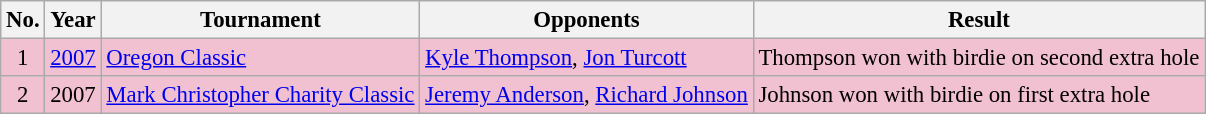<table class="wikitable" style="font-size:95%;">
<tr>
<th>No.</th>
<th>Year</th>
<th>Tournament</th>
<th>Opponents</th>
<th>Result</th>
</tr>
<tr style="background:#F2C1D1;">
<td align=center>1</td>
<td><a href='#'>2007</a></td>
<td><a href='#'>Oregon Classic</a></td>
<td> <a href='#'>Kyle Thompson</a>,  <a href='#'>Jon Turcott</a></td>
<td>Thompson won with birdie on second extra hole</td>
</tr>
<tr style="background:#F2C1D1;">
<td align=center>2</td>
<td>2007</td>
<td><a href='#'>Mark Christopher Charity Classic</a></td>
<td> <a href='#'>Jeremy Anderson</a>,  <a href='#'>Richard Johnson</a></td>
<td>Johnson won with birdie on first extra hole</td>
</tr>
</table>
